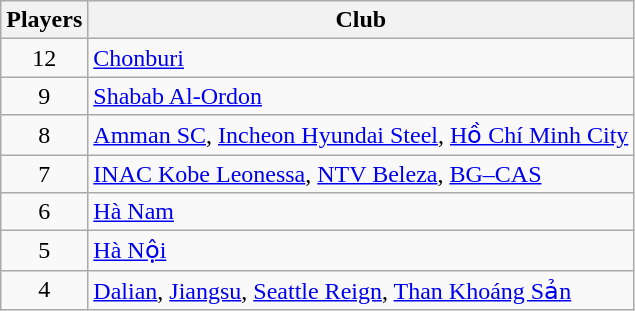<table class="wikitable">
<tr>
<th>Players</th>
<th>Club</th>
</tr>
<tr>
<td align="center">12</td>
<td> <a href='#'>Chonburi</a></td>
</tr>
<tr>
<td align="center">9</td>
<td> <a href='#'>Shabab Al-Ordon</a></td>
</tr>
<tr>
<td align="center">8</td>
<td> <a href='#'>Amman SC</a>,  <a href='#'>Incheon Hyundai Steel</a>,  <a href='#'>Hồ Chí Minh City</a></td>
</tr>
<tr>
<td align="center">7</td>
<td> <a href='#'>INAC Kobe Leonessa</a>,  <a href='#'>NTV Beleza</a>,  <a href='#'>BG–CAS</a></td>
</tr>
<tr>
<td align="center">6</td>
<td> <a href='#'>Hà Nam</a></td>
</tr>
<tr>
<td align="center">5</td>
<td> <a href='#'>Hà Nội</a></td>
</tr>
<tr>
<td align="center">4</td>
<td> <a href='#'>Dalian</a>,  <a href='#'>Jiangsu</a>,  <a href='#'>Seattle Reign</a>,  <a href='#'>Than Khoáng Sản</a></td>
</tr>
</table>
